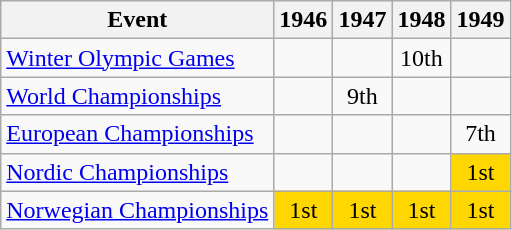<table class="wikitable">
<tr>
<th>Event</th>
<th>1946</th>
<th>1947</th>
<th>1948</th>
<th>1949</th>
</tr>
<tr>
<td><a href='#'>Winter Olympic Games</a></td>
<td></td>
<td></td>
<td align="center">10th</td>
<td></td>
</tr>
<tr>
<td><a href='#'>World Championships</a></td>
<td></td>
<td align="center">9th</td>
<td></td>
<td></td>
</tr>
<tr>
<td><a href='#'>European Championships</a></td>
<td></td>
<td></td>
<td></td>
<td align="center">7th</td>
</tr>
<tr>
<td><a href='#'>Nordic Championships</a></td>
<td></td>
<td></td>
<td></td>
<td align="center" bgcolor="gold">1st</td>
</tr>
<tr>
<td><a href='#'>Norwegian Championships</a></td>
<td align="center" bgcolor="gold">1st</td>
<td align="center" bgcolor="gold">1st</td>
<td align="center" bgcolor="gold">1st</td>
<td align="center" bgcolor="gold">1st</td>
</tr>
</table>
